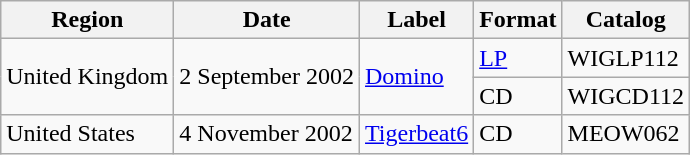<table class="wikitable">
<tr>
<th>Region</th>
<th>Date</th>
<th>Label</th>
<th>Format</th>
<th>Catalog</th>
</tr>
<tr>
<td rowspan="2">United Kingdom</td>
<td rowspan="2">2 September 2002</td>
<td rowspan="2"><a href='#'>Domino</a></td>
<td><a href='#'>LP</a></td>
<td>WIGLP112</td>
</tr>
<tr>
<td>CD</td>
<td>WIGCD112</td>
</tr>
<tr>
<td>United States</td>
<td>4 November 2002</td>
<td><a href='#'>Tigerbeat6</a></td>
<td>CD</td>
<td>MEOW062</td>
</tr>
</table>
